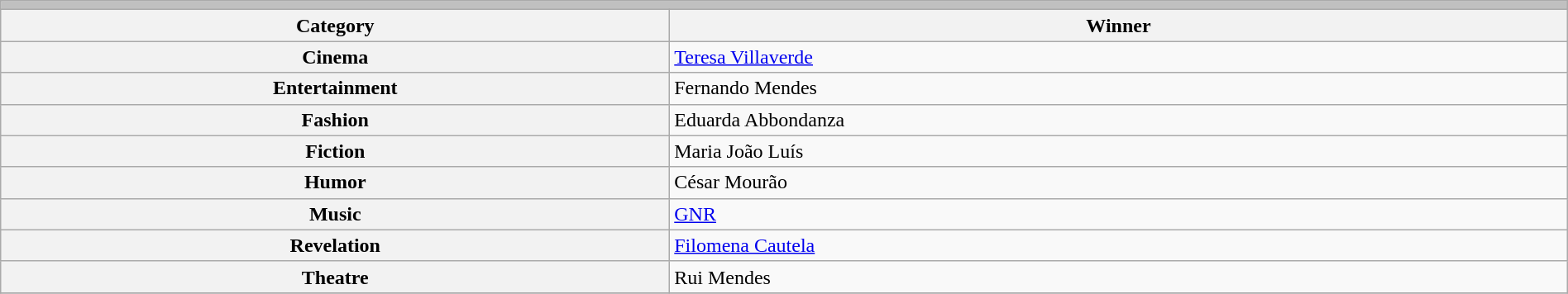<table class="wikitable sortable" width="100%">
<tr>
<td colspan="8" bgcolor="silver"></td>
</tr>
<tr>
<th colspan="1" style="padding: 0 5px;">Category</th>
<th colspan="7">Winner</th>
</tr>
<tr>
<th>Cinema</th>
<td colspan="7"><a href='#'>Teresa Villaverde</a></td>
</tr>
<tr>
<th>Entertainment</th>
<td colspan="7">Fernando Mendes</td>
</tr>
<tr>
<th>Fashion</th>
<td colspan="7">Eduarda Abbondanza</td>
</tr>
<tr>
<th>Fiction</th>
<td colspan="7">Maria João Luís</td>
</tr>
<tr>
<th>Humor</th>
<td colspan="7">César Mourão</td>
</tr>
<tr>
<th>Music</th>
<td colspan="7"><a href='#'>GNR</a></td>
</tr>
<tr>
<th>Revelation</th>
<td colspan="7"><a href='#'>Filomena Cautela</a></td>
</tr>
<tr>
<th>Theatre</th>
<td colspan="7">Rui Mendes</td>
</tr>
<tr>
</tr>
</table>
